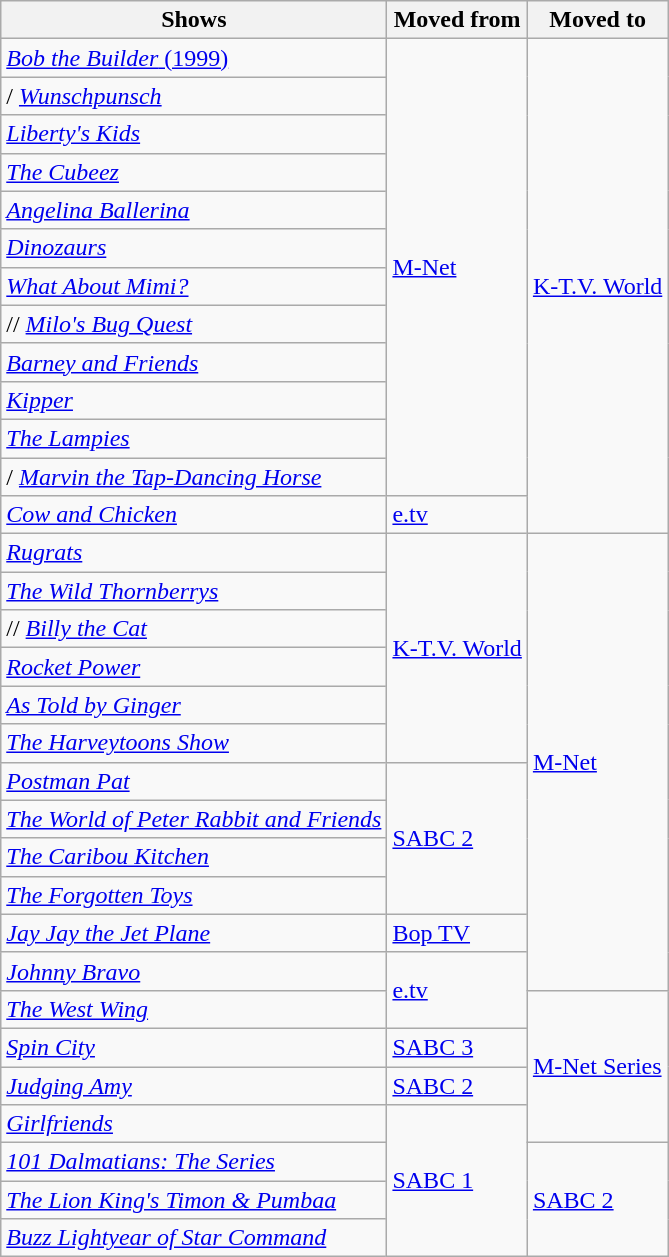<table class="wikitable">
<tr>
<th>Shows</th>
<th>Moved from</th>
<th>Moved to</th>
</tr>
<tr>
<td> <a href='#'><em>Bob the Builder</em> (1999)</a></td>
<td rowspan=12><a href='#'>M-Net</a></td>
<td rowspan=13><a href='#'>K-T.V. World</a></td>
</tr>
<tr>
<td>/ <em><a href='#'>Wunschpunsch</a></em></td>
</tr>
<tr>
<td> <em><a href='#'>Liberty's Kids</a></em></td>
</tr>
<tr>
<td> <em><a href='#'>The Cubeez</a></em></td>
</tr>
<tr>
<td> <em><a href='#'>Angelina Ballerina</a></em></td>
</tr>
<tr>
<td> <em><a href='#'>Dinozaurs</a></em></td>
</tr>
<tr>
<td> <em><a href='#'>What About Mimi?</a></em></td>
</tr>
<tr>
<td>// <em><a href='#'>Milo's Bug Quest</a></em></td>
</tr>
<tr>
<td> <em><a href='#'>Barney and Friends</a></em></td>
</tr>
<tr>
<td> <em><a href='#'>Kipper</a></em></td>
</tr>
<tr>
<td> <em><a href='#'>The Lampies</a></em></td>
</tr>
<tr>
<td>/ <em><a href='#'>Marvin the Tap-Dancing Horse</a></em></td>
</tr>
<tr>
<td> <em><a href='#'>Cow and Chicken</a></em></td>
<td><a href='#'>e.tv</a></td>
</tr>
<tr>
<td> <em><a href='#'>Rugrats</a></em></td>
<td rowspan=6><a href='#'>K-T.V. World</a></td>
<td rowspan=12><a href='#'>M-Net</a></td>
</tr>
<tr>
<td> <em><a href='#'>The Wild Thornberrys</a></em></td>
</tr>
<tr>
<td>// <em><a href='#'>Billy the Cat</a></em></td>
</tr>
<tr>
<td> <em><a href='#'>Rocket Power</a></em></td>
</tr>
<tr>
<td> <em><a href='#'>As Told by Ginger</a></em></td>
</tr>
<tr>
<td> <em><a href='#'>The Harveytoons Show</a></em></td>
</tr>
<tr>
<td> <em><a href='#'>Postman Pat</a></em></td>
<td rowspan=4><a href='#'>SABC 2</a></td>
</tr>
<tr>
<td> <em><a href='#'>The World of Peter Rabbit and Friends</a></em></td>
</tr>
<tr>
<td> <em><a href='#'>The Caribou Kitchen</a></em></td>
</tr>
<tr>
<td> <em><a href='#'>The Forgotten Toys</a></em></td>
</tr>
<tr>
<td> <em><a href='#'>Jay Jay the Jet Plane</a></em></td>
<td><a href='#'>Bop TV</a></td>
</tr>
<tr>
<td> <em><a href='#'>Johnny Bravo</a></em></td>
<td rowspan=2><a href='#'>e.tv</a></td>
</tr>
<tr>
<td> <em><a href='#'>The West Wing</a></em></td>
<td rowspan=4><a href='#'>M-Net Series</a></td>
</tr>
<tr>
<td> <em><a href='#'>Spin City</a></em></td>
<td><a href='#'>SABC 3</a></td>
</tr>
<tr>
<td> <em><a href='#'>Judging Amy</a></em></td>
<td><a href='#'>SABC 2</a></td>
</tr>
<tr>
<td> <em><a href='#'>Girlfriends</a></em></td>
<td rowspan=4><a href='#'>SABC 1</a></td>
</tr>
<tr>
<td> <em><a href='#'>101 Dalmatians: The Series</a></em></td>
<td rowspan=3><a href='#'>SABC 2</a></td>
</tr>
<tr>
<td> <em><a href='#'>The Lion King's Timon & Pumbaa</a></em></td>
</tr>
<tr>
<td> <em><a href='#'>Buzz Lightyear of Star Command</a></em></td>
</tr>
</table>
